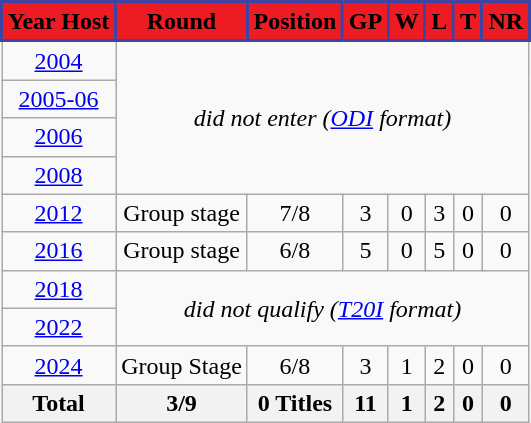<table class="wikitable" style="text-align: center;">
<tr>
<th style="background:#ED1C24;border: 2px solid #3F43A4;"><span>Year Host</span></th>
<th style="background:#ED1C24;border: 2px solid #3F43A4;"><span>Round</span></th>
<th style="background:#ED1C24;border: 2px solid #3F43A4;"><span>Position</span></th>
<th style="background:#ED1C24;border: 2px solid #3F43A4;"><span>GP</span></th>
<th style="background:#ED1C24;border: 2px solid #3F43A4;"><span>W</span></th>
<th style="background:#ED1C24;border: 2px solid #3F43A4;"><span>L</span></th>
<th style="background:#ED1C24;border: 2px solid #3F43A4;"><span>T</span></th>
<th style="background:#ED1C24;border: 2px solid #3F43A4;"><span>NR</span></th>
</tr>
<tr>
<td><a href='#'>2004</a> </td>
<td colspan="7" rowspan="4"><em>did not enter (<a href='#'>ODI</a> format)</em></td>
</tr>
<tr>
<td><a href='#'>2005-06</a> </td>
</tr>
<tr>
<td><a href='#'>2006</a> </td>
</tr>
<tr>
<td><a href='#'>2008</a> </td>
</tr>
<tr>
<td><a href='#'>2012</a> </td>
<td>Group stage</td>
<td>7/8</td>
<td>3</td>
<td>0</td>
<td>3</td>
<td>0</td>
<td>0</td>
</tr>
<tr>
<td><a href='#'>2016</a> </td>
<td>Group stage</td>
<td>6/8</td>
<td>5</td>
<td>0</td>
<td>5</td>
<td>0</td>
<td>0</td>
</tr>
<tr>
<td><a href='#'>2018</a> </td>
<td colspan="7" rowspan="2"><em>did not qualify (<a href='#'>T20I</a> format)</em></td>
</tr>
<tr>
<td><a href='#'>2022</a> </td>
</tr>
<tr>
<td><a href='#'>2024</a> </td>
<td>Group Stage</td>
<td>6/8</td>
<td>3</td>
<td>1</td>
<td>2</td>
<td>0</td>
<td>0</td>
</tr>
<tr>
<th>Total</th>
<th>3/9</th>
<th>0 Titles</th>
<th>11</th>
<th>1</th>
<th>2</th>
<th>0</th>
<th>0</th>
</tr>
</table>
